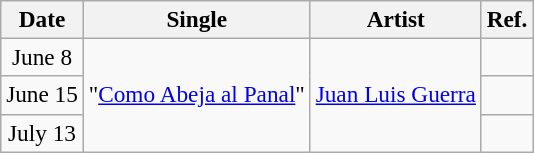<table class="wikitable" style="font-size:97%; text-align:center;">
<tr>
<th>Date</th>
<th>Single</th>
<th>Artist</th>
<th>Ref.</th>
</tr>
<tr>
<td>June 8</td>
<td rowspan="3">"<a href='#'>Como Abeja al Panal</a>"</td>
<td rowspan="3"><a href='#'>Juan Luis Guerra</a></td>
<td></td>
</tr>
<tr>
<td>June 15</td>
<td></td>
</tr>
<tr>
<td>July 13</td>
<td></td>
</tr>
</table>
